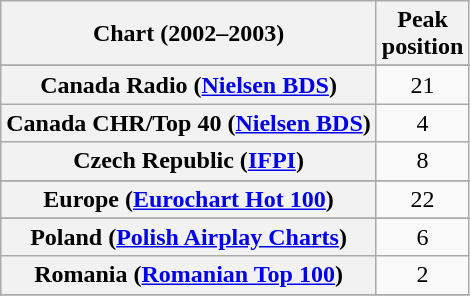<table class="wikitable sortable plainrowheaders" style="text-align:center">
<tr>
<th scope="col">Chart (2002–2003)</th>
<th scope="col">Peak<br>position</th>
</tr>
<tr>
</tr>
<tr>
</tr>
<tr>
</tr>
<tr>
</tr>
<tr>
<th scope="row">Canada Radio (<a href='#'>Nielsen BDS</a>)</th>
<td>21</td>
</tr>
<tr>
<th scope="row">Canada CHR/Top 40 (<a href='#'>Nielsen BDS</a>)</th>
<td>4</td>
</tr>
<tr>
<th scope="row">Czech Republic (<a href='#'>IFPI</a>)</th>
<td>8</td>
</tr>
<tr>
</tr>
<tr>
<th scope="row">Europe (<a href='#'>Eurochart Hot 100</a>)</th>
<td>22</td>
</tr>
<tr>
</tr>
<tr>
</tr>
<tr>
</tr>
<tr>
</tr>
<tr>
</tr>
<tr>
</tr>
<tr>
</tr>
<tr>
</tr>
<tr>
</tr>
<tr>
<th scope="row">Poland (<a href='#'>Polish Airplay Charts</a>)</th>
<td>6</td>
</tr>
<tr>
<th scope="row">Romania (<a href='#'>Romanian Top 100</a>)</th>
<td>2</td>
</tr>
<tr>
</tr>
<tr>
</tr>
<tr>
</tr>
<tr>
</tr>
<tr>
</tr>
<tr>
</tr>
</table>
